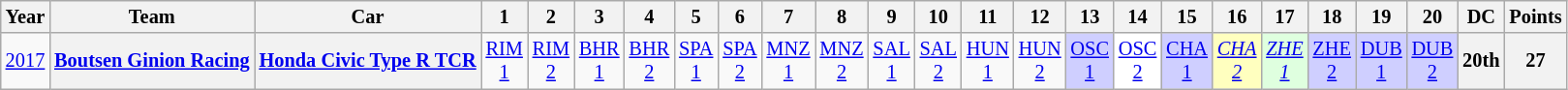<table class="wikitable" style="text-align:center; font-size:85%">
<tr>
<th>Year</th>
<th>Team</th>
<th>Car</th>
<th>1</th>
<th>2</th>
<th>3</th>
<th>4</th>
<th>5</th>
<th>6</th>
<th>7</th>
<th>8</th>
<th>9</th>
<th>10</th>
<th>11</th>
<th>12</th>
<th>13</th>
<th>14</th>
<th>15</th>
<th>16</th>
<th>17</th>
<th>18</th>
<th>19</th>
<th>20</th>
<th>DC</th>
<th>Points</th>
</tr>
<tr>
<td><a href='#'>2017</a></td>
<th nowrap><a href='#'>Boutsen Ginion Racing</a></th>
<th nowrap><a href='#'>Honda Civic Type R TCR</a></th>
<td><a href='#'>RIM<br>1</a></td>
<td><a href='#'>RIM<br>2</a></td>
<td><a href='#'>BHR<br>1</a></td>
<td><a href='#'>BHR<br>2</a></td>
<td><a href='#'>SPA<br>1</a></td>
<td><a href='#'>SPA<br>2</a></td>
<td><a href='#'>MNZ<br>1</a></td>
<td><a href='#'>MNZ<br>2</a></td>
<td><a href='#'>SAL<br>1</a></td>
<td><a href='#'>SAL<br>2</a></td>
<td><a href='#'>HUN<br>1</a></td>
<td><a href='#'>HUN<br>2</a></td>
<td style="background:#CFCFFF;"><a href='#'>OSC<br>1</a><br></td>
<td style="background:#FFFFFF;"><a href='#'>OSC<br>2</a><br></td>
<td style="background:#CFCFFF;"><a href='#'>CHA<br>1</a><br></td>
<td style="background:#FFFFBF;"><em><a href='#'>CHA<br>2</a></em><br></td>
<td style="background:#DFFFDF;"><em><a href='#'>ZHE<br>1</a></em><br></td>
<td style="background:#CFCFFF;"><a href='#'>ZHE<br>2</a><br></td>
<td style="background:#CFCFFF;"><a href='#'>DUB<br>1</a><br></td>
<td style="background:#CFCFFF;"><a href='#'>DUB<br>2</a><br></td>
<th>20th</th>
<th>27</th>
</tr>
</table>
